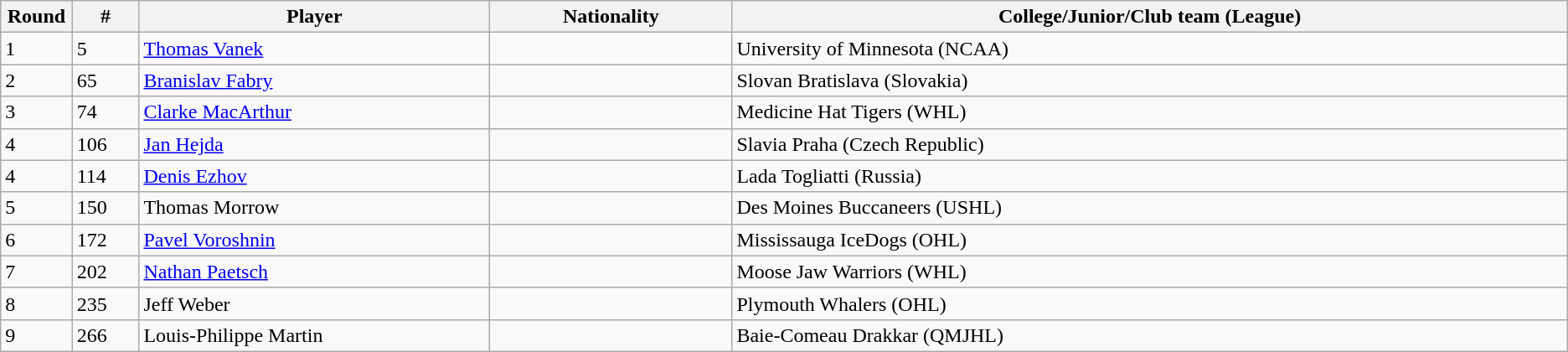<table class="wikitable">
<tr align="center">
<th bgcolor="#DDDDFF" width="4.0%">Round</th>
<th bgcolor="#DDDDFF" width="4.0%">#</th>
<th bgcolor="#DDDDFF" width="21.0%">Player</th>
<th bgcolor="#DDDDFF" width="14.5%">Nationality</th>
<th bgcolor="#DDDDFF" width="50.0%">College/Junior/Club team (League)</th>
</tr>
<tr>
<td>1</td>
<td>5</td>
<td><a href='#'>Thomas Vanek</a></td>
<td></td>
<td>University of Minnesota (NCAA)</td>
</tr>
<tr>
<td>2</td>
<td>65</td>
<td><a href='#'>Branislav Fabry</a></td>
<td></td>
<td>Slovan Bratislava (Slovakia)</td>
</tr>
<tr>
<td>3</td>
<td>74</td>
<td><a href='#'>Clarke MacArthur</a></td>
<td></td>
<td>Medicine Hat Tigers (WHL)</td>
</tr>
<tr>
<td>4</td>
<td>106</td>
<td><a href='#'>Jan Hejda</a></td>
<td></td>
<td>Slavia Praha (Czech Republic)</td>
</tr>
<tr>
<td>4</td>
<td>114</td>
<td><a href='#'>Denis Ezhov</a></td>
<td></td>
<td>Lada Togliatti (Russia)</td>
</tr>
<tr>
<td>5</td>
<td>150</td>
<td>Thomas Morrow</td>
<td></td>
<td>Des Moines Buccaneers (USHL)</td>
</tr>
<tr>
<td>6</td>
<td>172</td>
<td><a href='#'>Pavel Voroshnin</a></td>
<td></td>
<td>Mississauga IceDogs (OHL)</td>
</tr>
<tr>
<td>7</td>
<td>202</td>
<td><a href='#'>Nathan Paetsch</a></td>
<td></td>
<td>Moose Jaw Warriors (WHL)</td>
</tr>
<tr>
<td>8</td>
<td>235</td>
<td>Jeff Weber</td>
<td></td>
<td>Plymouth Whalers (OHL)</td>
</tr>
<tr>
<td>9</td>
<td>266</td>
<td>Louis-Philippe Martin</td>
<td></td>
<td>Baie-Comeau Drakkar (QMJHL)</td>
</tr>
</table>
